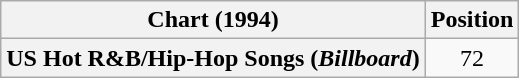<table class="wikitable plainrowheaders" style="text-align:center">
<tr>
<th scope="col">Chart (1994)</th>
<th scope="col">Position</th>
</tr>
<tr>
<th scope="row">US Hot R&B/Hip-Hop Songs (<em>Billboard</em>)</th>
<td>72</td>
</tr>
</table>
